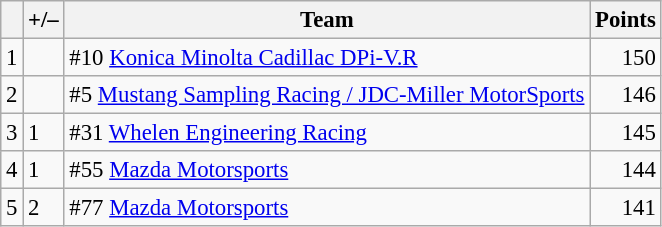<table class="wikitable" style="font-size: 95%;">
<tr>
<th scope="col"></th>
<th scope="col">+/–</th>
<th scope="col">Team</th>
<th scope="col">Points</th>
</tr>
<tr>
<td align=center>1</td>
<td align="left"></td>
<td> #10 <a href='#'>Konica Minolta Cadillac DPi-V.R</a></td>
<td align=right>150</td>
</tr>
<tr>
<td align=center>2</td>
<td align="left"></td>
<td> #5 <a href='#'>Mustang Sampling Racing / JDC-Miller MotorSports</a></td>
<td align=right>146</td>
</tr>
<tr>
<td align=center>3</td>
<td align="left"> 1</td>
<td> #31 <a href='#'>Whelen Engineering Racing</a></td>
<td align=right>145</td>
</tr>
<tr>
<td align=center>4</td>
<td align="left"> 1</td>
<td> #55 <a href='#'>Mazda Motorsports</a></td>
<td align=right>144</td>
</tr>
<tr>
<td align=center>5</td>
<td align="left"> 2</td>
<td> #77 <a href='#'>Mazda Motorsports</a></td>
<td align=right>141</td>
</tr>
</table>
